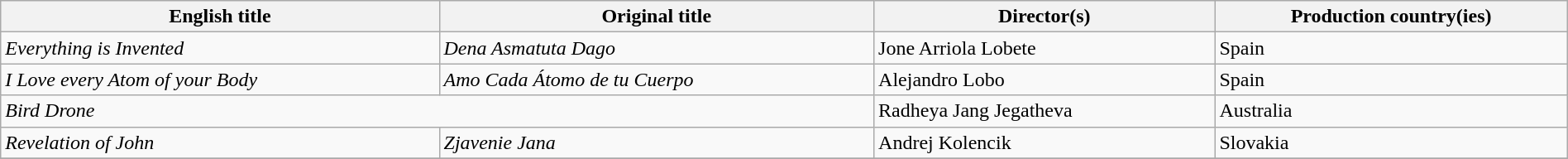<table class="sortable wikitable" style="width:100%; margin-bottom:4px">
<tr>
<th scope="col">English title</th>
<th scope="col">Original title</th>
<th scope="col">Director(s)</th>
<th scope="col">Production country(ies)</th>
</tr>
<tr>
<td><em>Everything is Invented</em></td>
<td><em>Dena Asmatuta Dago</em></td>
<td>Jone Arriola Lobete</td>
<td>Spain</td>
</tr>
<tr>
<td><em>I Love every Atom of your Body</em></td>
<td><em>Amo Cada Átomo de tu Cuerpo</em></td>
<td>Alejandro Lobo</td>
<td>Spain</td>
</tr>
<tr>
<td colspan=2><em>Bird Drone</em></td>
<td>Radheya Jang Jegatheva</td>
<td>Australia</td>
</tr>
<tr>
<td><em>Revelation of John</em></td>
<td><em>Zjavenie Jana</em></td>
<td>Andrej Kolencik</td>
<td>Slovakia</td>
</tr>
<tr>
</tr>
</table>
